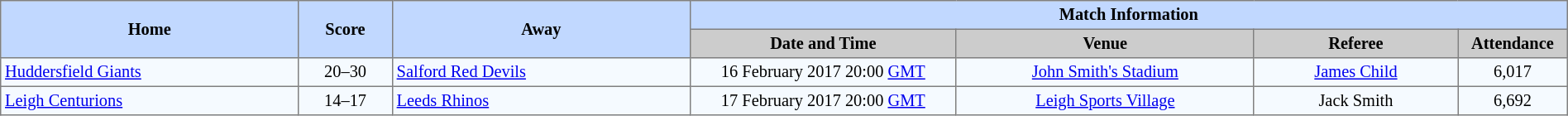<table border=1 style="border-collapse:collapse; font-size:85%; text-align:center;" cellpadding=3 cellspacing=0 width=100%>
<tr bgcolor=#C1D8FF>
<th rowspan=2 width=19%>Home</th>
<th rowspan=2 width=6%>Score</th>
<th rowspan=2 width=19%>Away</th>
<th colspan=6>Match Information</th>
</tr>
<tr bgcolor=#CCCCCC>
<th width=17%>Date and Time</th>
<th width=19%>Venue</th>
<th width=13%>Referee</th>
<th width=7%>Attendance</th>
</tr>
<tr bgcolor=#F5FAFF>
<td align=left> <a href='#'>Huddersfield Giants</a></td>
<td>20–30</td>
<td align=left> <a href='#'>Salford Red Devils</a></td>
<td>16 February 2017 20:00 <a href='#'>GMT</a></td>
<td><a href='#'>John Smith's Stadium</a></td>
<td><a href='#'>James Child</a></td>
<td>6,017</td>
</tr>
<tr bgcolor=#F5FAFF>
<td align=left> <a href='#'>Leigh Centurions</a></td>
<td>14–17</td>
<td align=left> <a href='#'>Leeds Rhinos</a></td>
<td>17 February 2017 20:00 <a href='#'>GMT</a></td>
<td><a href='#'>Leigh Sports Village</a></td>
<td>Jack Smith</td>
<td>6,692</td>
</tr>
</table>
